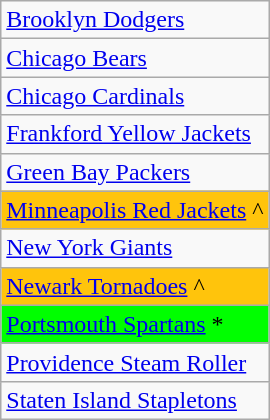<table class="wikitable">
<tr>
<td><a href='#'>Brooklyn Dodgers</a></td>
</tr>
<tr>
<td><a href='#'>Chicago Bears</a></td>
</tr>
<tr>
<td><a href='#'>Chicago Cardinals</a></td>
</tr>
<tr>
<td><a href='#'>Frankford Yellow Jackets</a></td>
</tr>
<tr>
<td><a href='#'>Green Bay Packers</a></td>
</tr>
<tr>
<td style="background-color: #FFC40C"><a href='#'>Minneapolis Red Jackets</a> ^</td>
</tr>
<tr>
<td><a href='#'>New York Giants</a></td>
</tr>
<tr>
<td style="background-color: #FFC40C"><a href='#'>Newark Tornadoes</a> ^</td>
</tr>
<tr>
<td style="background-color: #00FF00"><a href='#'>Portsmouth Spartans</a> *</td>
</tr>
<tr>
<td><a href='#'>Providence Steam Roller</a></td>
</tr>
<tr>
<td><a href='#'>Staten Island Stapletons</a></td>
</tr>
</table>
